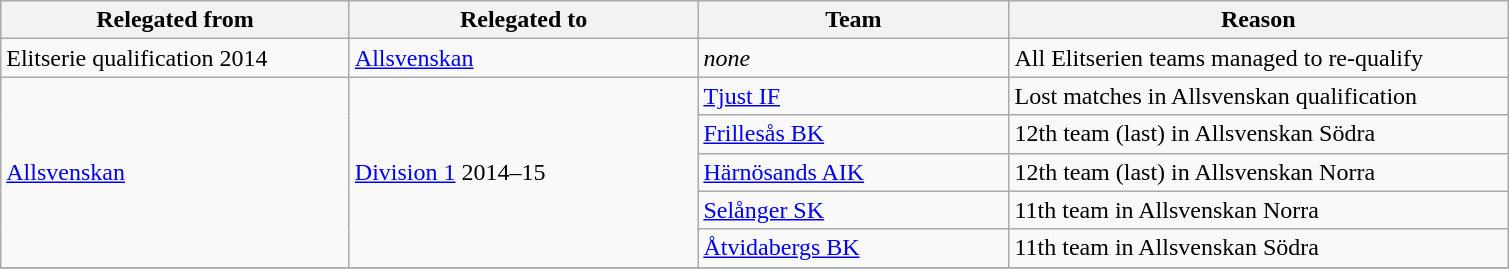<table class="wikitable" style="text-align: left;">
<tr>
<th style="width: 225px;">Relegated from</th>
<th style="width: 225px;">Relegated to</th>
<th style="width: 200px;">Team</th>
<th style="width: 325px;">Reason</th>
</tr>
<tr>
<td>Elitserie qualification 2014</td>
<td><a href='#'>Allsvenskan</a></td>
<td><em>none</em></td>
<td>All Elitserien teams managed to re-qualify</td>
</tr>
<tr>
<td rowspan="5"><a href='#'>Allsvenskan</a></td>
<td rowspan="5"><a href='#'>Division 1</a> 2014–15</td>
<td><a href='#'>Tjust IF</a></td>
<td>Lost matches in Allsvenskan qualification</td>
</tr>
<tr>
<td><a href='#'>Frillesås BK</a></td>
<td>12th team (last) in Allsvenskan Södra</td>
</tr>
<tr>
<td><a href='#'>Härnösands AIK</a></td>
<td>12th team (last) in Allsvenskan Norra</td>
</tr>
<tr>
<td><a href='#'>Selånger SK</a></td>
<td>11th team in Allsvenskan Norra</td>
</tr>
<tr>
<td><a href='#'>Åtvidabergs BK</a></td>
<td>11th team in Allsvenskan Södra</td>
</tr>
<tr>
</tr>
</table>
